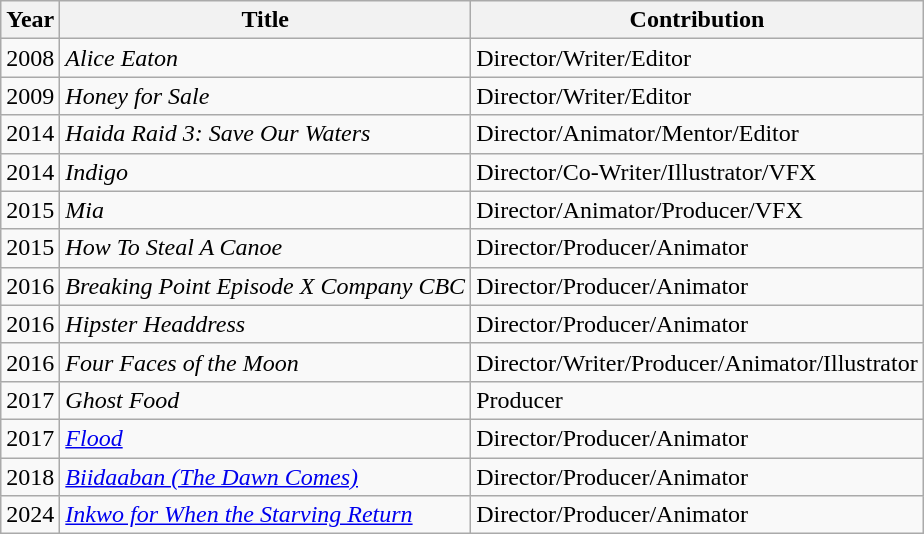<table class="wikitable">
<tr>
<th>Year</th>
<th>Title</th>
<th>Contribution</th>
</tr>
<tr>
<td>2008</td>
<td><em>Alice Eaton</em></td>
<td>Director/Writer/Editor</td>
</tr>
<tr>
<td>2009</td>
<td><em>Honey for Sale</em></td>
<td>Director/Writer/Editor</td>
</tr>
<tr>
<td>2014</td>
<td><em>Haida Raid 3: Save Our Waters</em></td>
<td>Director/Animator/Mentor/Editor</td>
</tr>
<tr>
<td>2014</td>
<td><em>Indigo</em></td>
<td>Director/Co-Writer/Illustrator/VFX</td>
</tr>
<tr>
<td>2015</td>
<td><em>Mia</em></td>
<td>Director/Animator/Producer/VFX</td>
</tr>
<tr>
<td>2015</td>
<td><em>How To Steal A Canoe</em></td>
<td>Director/Producer/Animator</td>
</tr>
<tr>
<td>2016</td>
<td><em>Breaking Point Episode X Company CBC</em></td>
<td>Director/Producer/Animator</td>
</tr>
<tr>
<td>2016</td>
<td><em>Hipster Headdress</em></td>
<td>Director/Producer/Animator</td>
</tr>
<tr>
<td>2016</td>
<td><em>Four Faces of the Moon</em></td>
<td>Director/Writer/Producer/Animator/Illustrator</td>
</tr>
<tr>
<td>2017</td>
<td><em>Ghost Food</em></td>
<td>Producer</td>
</tr>
<tr>
<td>2017</td>
<td><em><a href='#'>Flood</a></em></td>
<td>Director/Producer/Animator</td>
</tr>
<tr>
<td>2018</td>
<td><em><a href='#'>Biidaaban (The Dawn Comes)</a></em></td>
<td>Director/Producer/Animator</td>
</tr>
<tr>
<td>2024</td>
<td><em><a href='#'>Inkwo for When the Starving Return</a></em></td>
<td>Director/Producer/Animator</td>
</tr>
</table>
